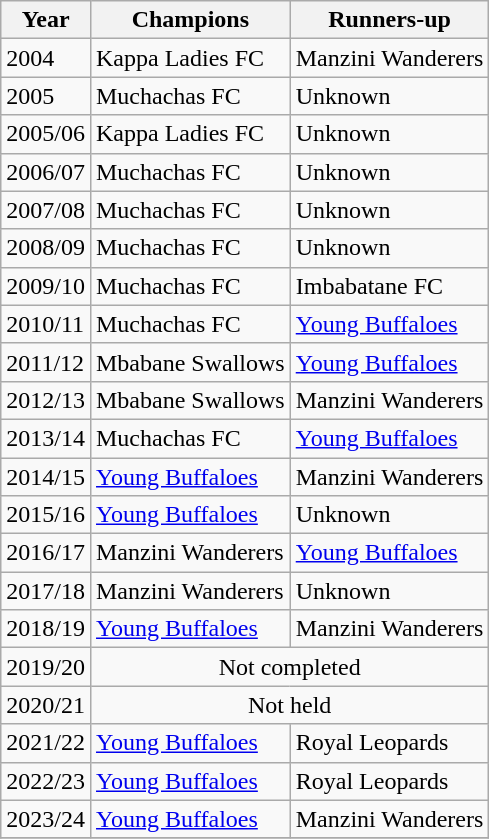<table class="wikitable">
<tr>
<th>Year</th>
<th>Champions</th>
<th>Runners-up</th>
</tr>
<tr>
<td>2004</td>
<td>Kappa Ladies FC</td>
<td>Manzini Wanderers</td>
</tr>
<tr>
<td>2005</td>
<td>Muchachas FC</td>
<td>Unknown</td>
</tr>
<tr>
<td>2005/06</td>
<td>Kappa Ladies FC</td>
<td>Unknown</td>
</tr>
<tr>
<td>2006/07</td>
<td>Muchachas FC</td>
<td>Unknown</td>
</tr>
<tr>
<td>2007/08</td>
<td>Muchachas FC</td>
<td>Unknown</td>
</tr>
<tr>
<td>2008/09</td>
<td>Muchachas FC</td>
<td>Unknown</td>
</tr>
<tr>
<td>2009/10</td>
<td>Muchachas FC</td>
<td>Imbabatane FC</td>
</tr>
<tr>
<td>2010/11</td>
<td>Muchachas FC</td>
<td><a href='#'>Young Buffaloes</a></td>
</tr>
<tr>
<td>2011/12</td>
<td>Mbabane Swallows</td>
<td><a href='#'>Young Buffaloes</a></td>
</tr>
<tr>
<td>2012/13</td>
<td>Mbabane Swallows</td>
<td>Manzini Wanderers</td>
</tr>
<tr>
<td>2013/14</td>
<td>Muchachas FC</td>
<td><a href='#'>Young Buffaloes</a></td>
</tr>
<tr>
<td>2014/15</td>
<td><a href='#'>Young Buffaloes</a></td>
<td>Manzini Wanderers</td>
</tr>
<tr>
<td>2015/16</td>
<td><a href='#'>Young Buffaloes</a></td>
<td>Unknown</td>
</tr>
<tr>
<td>2016/17</td>
<td>Manzini Wanderers</td>
<td><a href='#'>Young Buffaloes</a></td>
</tr>
<tr>
<td>2017/18</td>
<td>Manzini Wanderers</td>
<td>Unknown</td>
</tr>
<tr>
<td>2018/19</td>
<td><a href='#'>Young Buffaloes</a></td>
<td>Manzini Wanderers</td>
</tr>
<tr>
<td>2019/20</td>
<td colspan=2 align="center">Not completed</td>
</tr>
<tr>
<td>2020/21</td>
<td colspan=2 align="center">Not held</td>
</tr>
<tr>
<td>2021/22</td>
<td><a href='#'>Young Buffaloes</a></td>
<td>Royal Leopards</td>
</tr>
<tr>
<td>2022/23</td>
<td><a href='#'>Young Buffaloes</a></td>
<td>Royal Leopards</td>
</tr>
<tr>
<td>2023/24</td>
<td><a href='#'>Young Buffaloes</a></td>
<td>Manzini Wanderers</td>
</tr>
<tr>
</tr>
</table>
